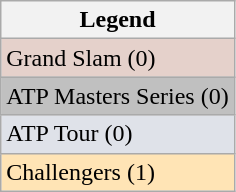<table class=wikitable>
<tr>
<th>Legend</th>
</tr>
<tr bgcolor=e5d1cb>
<td>Grand Slam (0)</td>
</tr>
<tr bgcolor=silver>
<td>ATP Masters Series (0)</td>
</tr>
<tr bgcolor=dfe2e9>
<td>ATP Tour (0)</td>
</tr>
<tr bgcolor=moccasin>
<td>Challengers (1)</td>
</tr>
</table>
